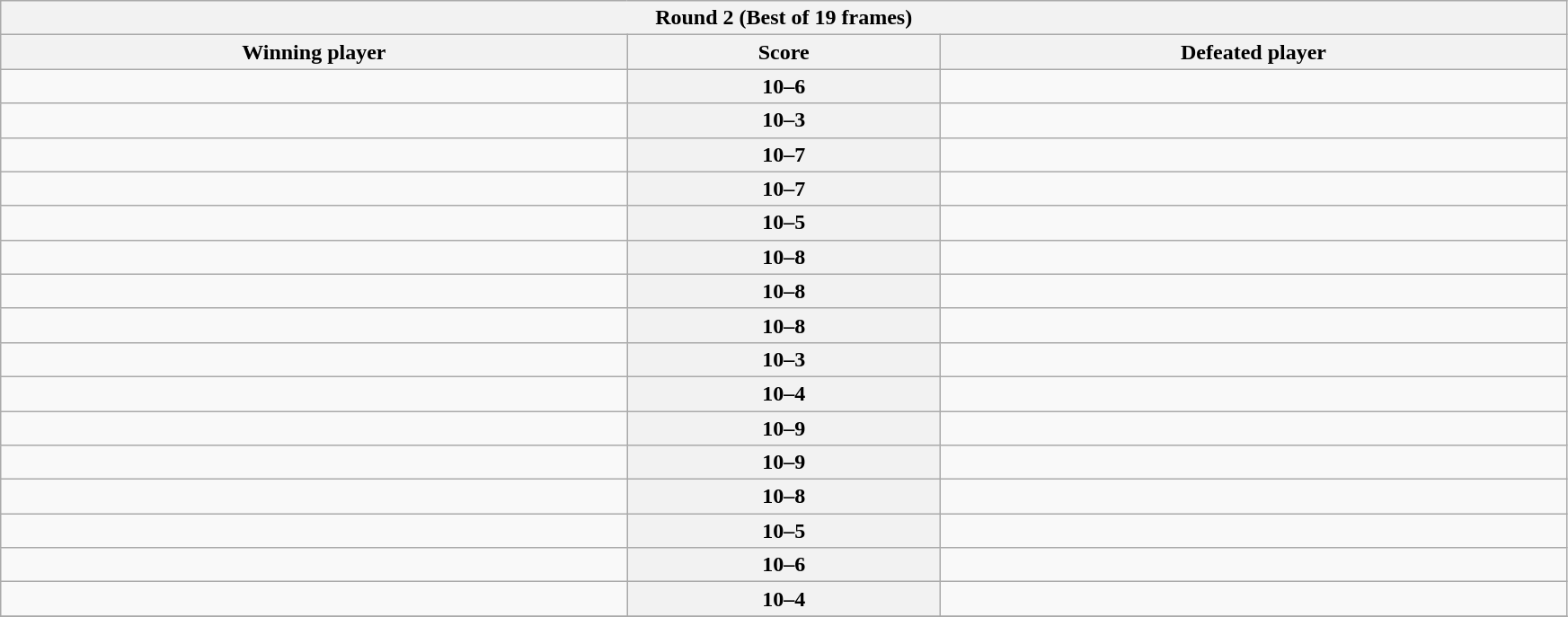<table class="wikitable" style="width:92%">
<tr>
<th scope="col" colspan=3 style="text-align:center"><strong>Round 2</strong> (Best of 19 frames)</th>
</tr>
<tr>
<th scope="col">Winning player</th>
<th scope="col">Score</th>
<th scope="col">Defeated player</th>
</tr>
<tr>
<td style="width:40%"><strong></strong></td>
<th scope="row" style="text-align: center; width:20%"><strong>10</strong>–6</th>
<td style="width:40%"></td>
</tr>
<tr>
<td><strong></strong></td>
<th scope="row" style="text-align:center"><strong>10</strong>–3</th>
<td></td>
</tr>
<tr>
<td><strong></strong></td>
<th scope="row" style="text-align:center"><strong>10</strong>–7</th>
<td></td>
</tr>
<tr>
<td><strong></strong></td>
<th scope="row" style="text-align:center"><strong>10</strong>–7</th>
<td></td>
</tr>
<tr>
<td><strong></strong></td>
<th scope="row" style="text-align:center"><strong>10</strong>–5</th>
<td></td>
</tr>
<tr>
<td><strong></strong></td>
<th scope="row" style="text-align:center"><strong>10</strong>–8</th>
<td></td>
</tr>
<tr>
<td><strong></strong></td>
<th scope="row" style="text-align:center"><strong>10</strong>–8</th>
<td></td>
</tr>
<tr>
<td><strong></strong></td>
<th scope="row" style="text-align:center"><strong>10</strong>–8</th>
<td></td>
</tr>
<tr>
<td><strong></strong></td>
<th scope="row" style="text-align:center"><strong>10</strong>–3</th>
<td></td>
</tr>
<tr>
<td><strong></strong></td>
<th scope="row" style="text-align:center"><strong>10</strong>–4</th>
<td></td>
</tr>
<tr>
<td><strong></strong></td>
<th scope="row" style="text-align:center"><strong>10</strong>–9</th>
<td></td>
</tr>
<tr>
<td><strong></strong></td>
<th scope="row" style="text-align:center"><strong>10</strong>–9</th>
<td></td>
</tr>
<tr>
<td><strong></strong></td>
<th scope="row" style="text-align:center"><strong>10</strong>–8</th>
<td></td>
</tr>
<tr>
<td><strong></strong></td>
<th scope="row" style="text-align:center"><strong>10</strong>–5</th>
<td></td>
</tr>
<tr>
<td><strong></strong></td>
<th scope="row" style="text-align:center"><strong>10</strong>–6</th>
<td></td>
</tr>
<tr>
<td><strong></strong></td>
<th scope="row" style="text-align:center"><strong>10</strong>–4</th>
<td></td>
</tr>
<tr>
</tr>
</table>
